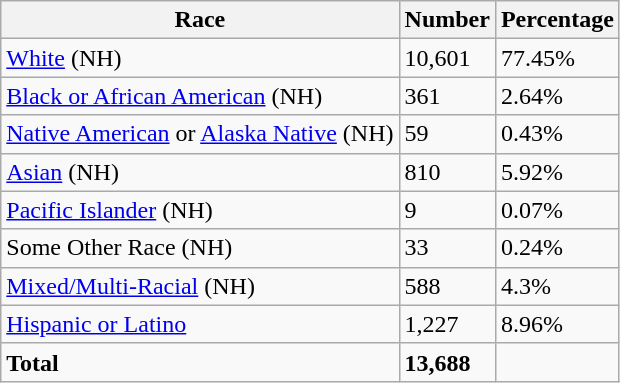<table class="wikitable">
<tr>
<th>Race</th>
<th>Number</th>
<th>Percentage</th>
</tr>
<tr>
<td><a href='#'>White</a> (NH)</td>
<td>10,601</td>
<td>77.45%</td>
</tr>
<tr>
<td><a href='#'>Black or African American</a> (NH)</td>
<td>361</td>
<td>2.64%</td>
</tr>
<tr>
<td><a href='#'>Native American</a> or <a href='#'>Alaska Native</a> (NH)</td>
<td>59</td>
<td>0.43%</td>
</tr>
<tr>
<td><a href='#'>Asian</a> (NH)</td>
<td>810</td>
<td>5.92%</td>
</tr>
<tr>
<td><a href='#'>Pacific Islander</a> (NH)</td>
<td>9</td>
<td>0.07%</td>
</tr>
<tr>
<td>Some Other Race (NH)</td>
<td>33</td>
<td>0.24%</td>
</tr>
<tr>
<td><a href='#'>Mixed/Multi-Racial</a> (NH)</td>
<td>588</td>
<td>4.3%</td>
</tr>
<tr>
<td><a href='#'>Hispanic or Latino</a></td>
<td>1,227</td>
<td>8.96%</td>
</tr>
<tr>
<td><strong>Total</strong></td>
<td><strong>13,688</strong></td>
<td></td>
</tr>
</table>
